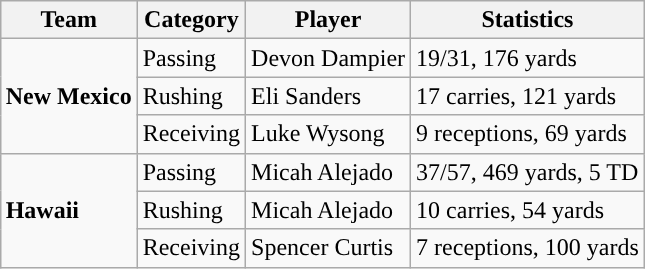<table class="wikitable" style="float: right;">
<tr>
<th>Team</th>
<th>Category</th>
<th>Player</th>
<th>Statistics</th>
</tr>
<tr>
<td rowspan=3><strong>New Mexico</strong></td>
<td>Passing</td>
<td>Devon Dampier</td>
<td>19/31, 176 yards</td>
</tr>
<tr>
<td>Rushing</td>
<td>Eli Sanders</td>
<td>17 carries, 121 yards</td>
</tr>
<tr>
<td>Receiving</td>
<td>Luke Wysong</td>
<td>9 receptions, 69 yards</td>
</tr>
<tr>
<td rowspan=3><strong>Hawaii</strong></td>
<td>Passing</td>
<td>Micah Alejado</td>
<td>37/57, 469 yards, 5 TD</td>
</tr>
<tr>
<td>Rushing</td>
<td>Micah Alejado</td>
<td>10 carries, 54 yards</td>
</tr>
<tr>
<td>Receiving</td>
<td>Spencer Curtis</td>
<td>7 receptions, 100 yards</td>
</tr>
</table>
